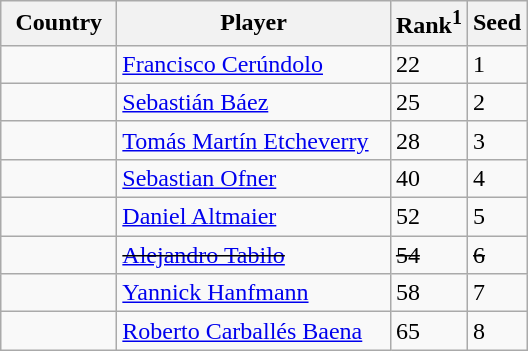<table class="sortable wikitable">
<tr>
<th width="70">Country</th>
<th width="175">Player</th>
<th>Rank<sup>1</sup></th>
<th>Seed</th>
</tr>
<tr>
<td></td>
<td><a href='#'>Francisco Cerúndolo</a></td>
<td>22</td>
<td>1</td>
</tr>
<tr>
<td></td>
<td><a href='#'>Sebastián Báez</a></td>
<td>25</td>
<td>2</td>
</tr>
<tr>
<td></td>
<td><a href='#'>Tomás Martín Etcheverry</a></td>
<td>28</td>
<td>3</td>
</tr>
<tr>
<td></td>
<td><a href='#'>Sebastian Ofner</a></td>
<td>40</td>
<td>4</td>
</tr>
<tr>
<td></td>
<td><a href='#'>Daniel Altmaier</a></td>
<td>52</td>
<td>5</td>
</tr>
<tr>
<td><s></s></td>
<td><s><a href='#'>Alejandro Tabilo</a></s></td>
<td><s>54</s></td>
<td><s>6</s></td>
</tr>
<tr>
<td></td>
<td><a href='#'>Yannick Hanfmann</a></td>
<td>58</td>
<td>7</td>
</tr>
<tr>
<td></td>
<td><a href='#'>Roberto Carballés Baena</a></td>
<td>65</td>
<td>8</td>
</tr>
</table>
